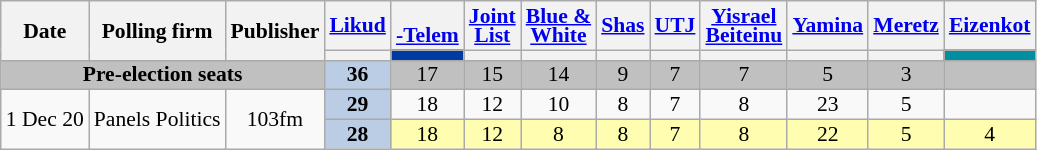<table class="wikitable sortable" style=text-align:center;font-size:90%;line-height:13px>
<tr>
<th rowspan=2>Date</th>
<th rowspan=2>Polling firm</th>
<th rowspan=2>Publisher</th>
<th><a href='#'>Likud</a></th>
<th><a href='#'><br>-Telem</a></th>
<th><a href='#'>Joint<br>List</a></th>
<th><a href='#'>Blue &<br>White</a></th>
<th><a href='#'>Shas</a></th>
<th><a href='#'>UTJ</a></th>
<th><a href='#'>Yisrael<br>Beiteinu</a></th>
<th><a href='#'>Yamina</a></th>
<th><a href='#'>Meretz</a></th>
<th><a href='#'>Eizenkot</a></th>
</tr>
<tr>
<th style=background:></th>
<th style=background:#003BA3></th>
<th style=background:></th>
<th style=background:></th>
<th style=background:></th>
<th style=background:></th>
<th style=background:></th>
<th style=background:></th>
<th style=background:></th>
<th style=background:#018EA0></th>
</tr>
<tr style=background:silver>
<td colspan=3><strong>Pre-election seats</strong></td>
<td style=background:#BBCDE4><strong>36</strong>	</td>
<td>17					</td>
<td>15					</td>
<td>14					</td>
<td>9					</td>
<td>7					</td>
<td>7					</td>
<td>5					</td>
<td>3					</td>
<td>				</td>
</tr>
<tr>
<td rowspan=2 data-sort-value=2020-12-01>1 Dec 20</td>
<td rowspan=2>Panels Politics</td>
<td rowspan=2>103fm</td>
<td style=background:#BBCDE4><strong>29</strong>	</td>
<td>18					</td>
<td>12					</td>
<td>10					</td>
<td>8					</td>
<td>7					</td>
<td>8					</td>
<td>23					</td>
<td>5					</td>
<td>				</td>
</tr>
<tr style=background:#fffdb0>
<td style=background:#BBCDE4><strong>28</strong>	</td>
<td>18					</td>
<td>12					</td>
<td>8					</td>
<td>8					</td>
<td>7					</td>
<td>8					</td>
<td>22					</td>
<td>5					</td>
<td>4					</td>
</tr>
</table>
